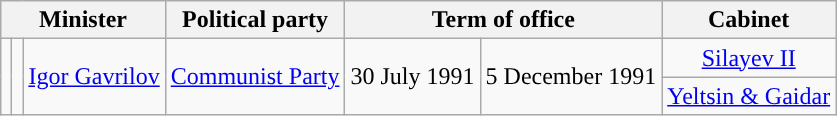<table class="wikitable" style="text-align:center;">
<tr>
<th colspan=3>Minister</th>
<th>Political party</th>
<th colspan=2>Term of office</th>
<th>Cabinet</th>
</tr>
<tr>
<td rowspan=2 style="background: "></td>
<td rowspan=2></td>
<td rowspan=2><a href='#'>Igor Gavrilov</a></td>
<td rowspan=2><a href='#'>Communist Party</a></td>
<td rowspan=2>30 July 1991</td>
<td rowspan=2>5 December 1991</td>
<td><a href='#'>Silayev II</a></td>
</tr>
<tr>
<td><a href='#'>Yeltsin & Gaidar</a></td>
</tr>
</table>
